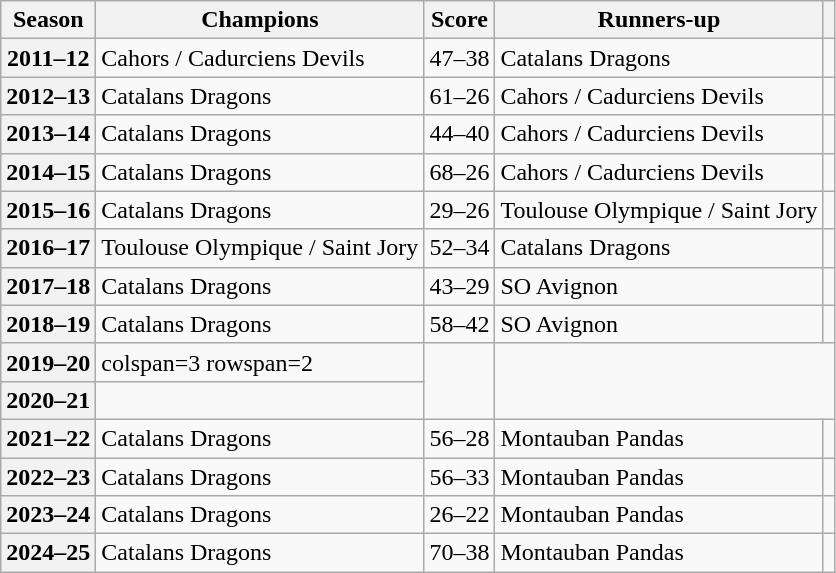<table class="wikitable">
<tr>
<th scope="col">Season</th>
<th scope="col">Champions</th>
<th scope="col">Score</th>
<th scope="col">Runners-up</th>
<th scope="col"></th>
</tr>
<tr>
<th scope="row">2011–12</th>
<td>Cahors / Cadurciens Devils</td>
<td style="text-align: center;">47–38</td>
<td> Catalans Dragons</td>
<td></td>
</tr>
<tr>
<th scope="row">2012–13</th>
<td> Catalans Dragons</td>
<td style="text-align: center;">61–26</td>
<td>Cahors / Cadurciens Devils</td>
<td></td>
</tr>
<tr>
<th scope="row">2013–14</th>
<td> Catalans Dragons</td>
<td style="text-align: center;">44–40</td>
<td>Cahors / Cadurciens Devils</td>
<td></td>
</tr>
<tr>
<th scope="row">2014–15</th>
<td> Catalans Dragons</td>
<td style="text-align: center;">68–26</td>
<td>Cahors / Cadurciens Devils</td>
<td></td>
</tr>
<tr>
<th scope="row">2015–16</th>
<td> Catalans Dragons</td>
<td style="text-align: center;">29–26</td>
<td> Toulouse Olympique / Saint Jory</td>
<td></td>
</tr>
<tr>
<th scope="row">2016–17</th>
<td> Toulouse Olympique / Saint Jory</td>
<td style="text-align: center;">52–34</td>
<td> Catalans Dragons</td>
<td></td>
</tr>
<tr>
<th scope="row">2017–18</th>
<td> Catalans Dragons</td>
<td style="text-align: center;">43–29</td>
<td> SO Avignon</td>
<td></td>
</tr>
<tr>
<th scope="row">2018–19</th>
<td> Catalans Dragons</td>
<td style="text-align: center;">58–42</td>
<td> SO Avignon</td>
<td></td>
</tr>
<tr>
<th scope="row">2019–20</th>
<td>colspan=3 rowspan=2 </td>
<td rowspan=2></td>
</tr>
<tr>
<th scope="row">2020–21</th>
</tr>
<tr>
<th scope="row">2021–22</th>
<td> Catalans Dragons</td>
<td style="text-align: center;">56–28</td>
<td>Montauban Pandas</td>
<td></td>
</tr>
<tr>
<th scope="row">2022–23</th>
<td> Catalans Dragons</td>
<td style="text-align: center;">56–33</td>
<td>Montauban Pandas</td>
<td></td>
</tr>
<tr>
<th scope="row">2023–24</th>
<td> Catalans Dragons</td>
<td style="text-align: center;">26–22</td>
<td>Montauban Pandas</td>
<td></td>
</tr>
<tr>
<th scope="row">2024–25</th>
<td> Catalans Dragons</td>
<td style="text-align: center;">70–38</td>
<td>Montauban Pandas</td>
<td></td>
</tr>
</table>
